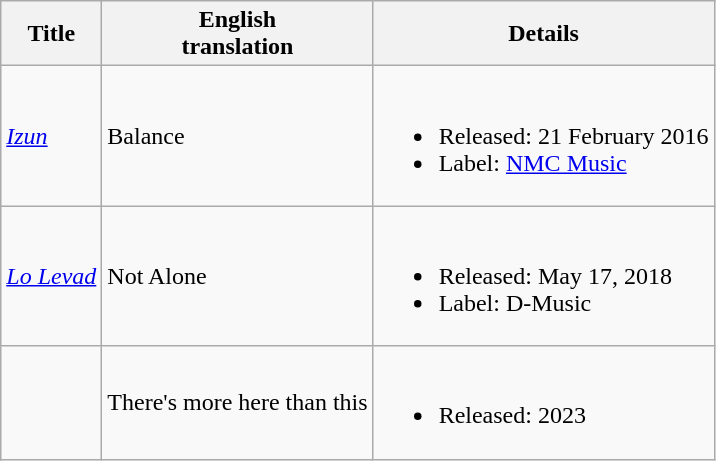<table class="wikitable">
<tr>
<th>Title</th>
<th>English<br>translation</th>
<th>Details</th>
</tr>
<tr>
<td><em><a href='#'>Izun</a></em></td>
<td>Balance</td>
<td><br><ul><li>Released: 21 February 2016</li><li>Label: <a href='#'>NMC Music</a></li></ul></td>
</tr>
<tr>
<td><em><a href='#'>Lo Levad</a></em></td>
<td>Not Alone</td>
<td><br><ul><li>Released: May 17, 2018</li><li>Label: D-Music</li></ul></td>
</tr>
<tr>
<td></td>
<td>There's more here than this</td>
<td><br><ul><li>Released: 2023</li></ul></td>
</tr>
</table>
